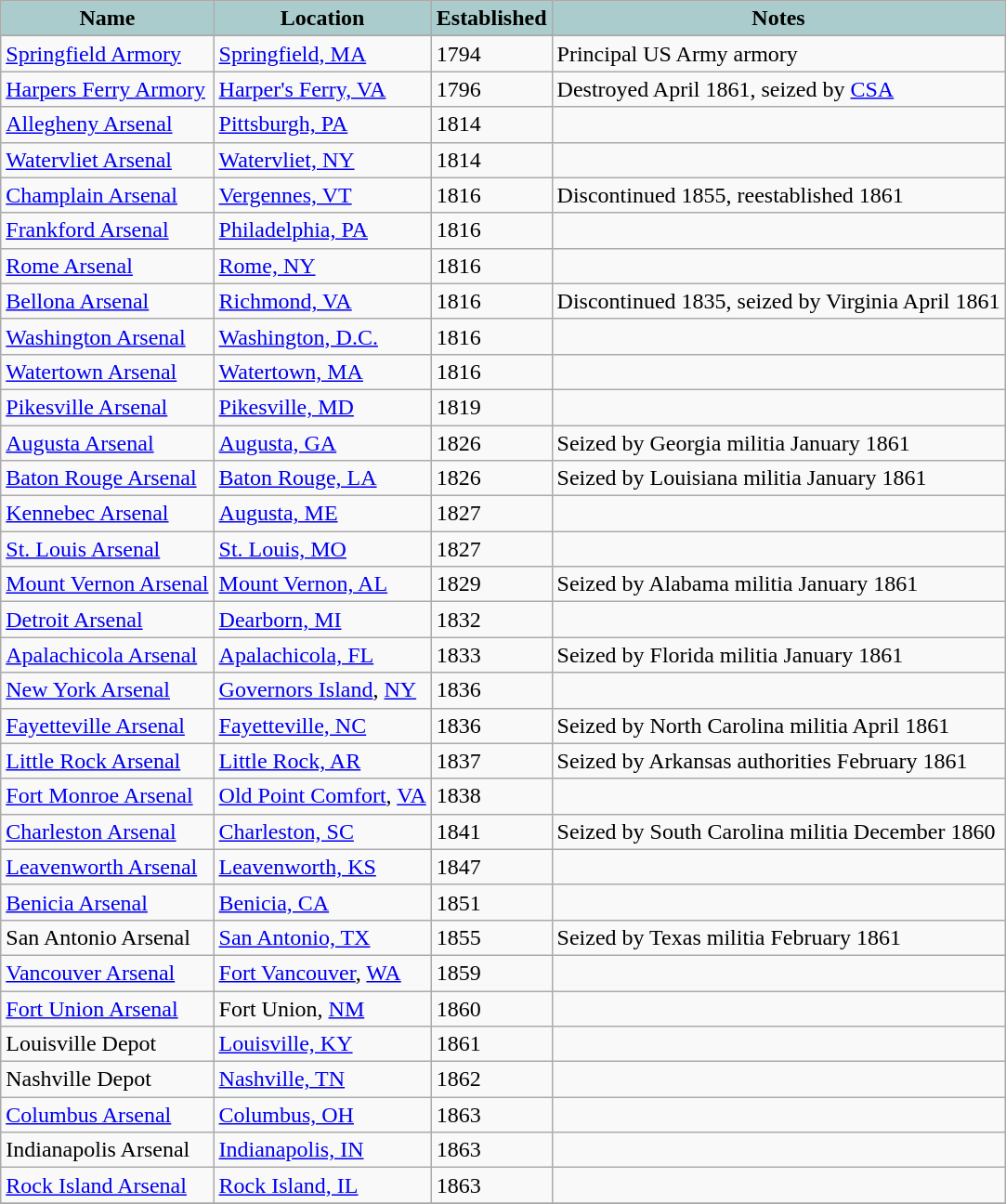<table class="wikitable" style="display: inline-table;">
<tr>
<th style="text-align:center; background:#acc;">Name</th>
<th style="text-align:l center; background:#acc;">Location</th>
<th style="text-align:l center; background:#acc;">Established</th>
<th style="text-align:center; background:#acc;">Notes</th>
</tr>
<tr>
</tr>
<tr>
<td><a href='#'>Springfield Armory</a></td>
<td><a href='#'>Springfield, MA</a></td>
<td>1794</td>
<td>Principal US Army armory</td>
</tr>
<tr>
<td><a href='#'>Harpers Ferry Armory</a></td>
<td><a href='#'>Harper's Ferry, VA</a></td>
<td>1796</td>
<td>Destroyed April 1861, seized by <a href='#'>CSA</a></td>
</tr>
<tr>
<td><a href='#'>Allegheny Arsenal</a></td>
<td><a href='#'>Pittsburgh, PA</a></td>
<td>1814</td>
<td></td>
</tr>
<tr>
<td><a href='#'>Watervliet Arsenal</a></td>
<td><a href='#'>Watervliet, NY</a></td>
<td>1814</td>
<td></td>
</tr>
<tr>
<td><a href='#'>Champlain Arsenal</a></td>
<td><a href='#'>Vergennes, VT</a></td>
<td>1816</td>
<td>Discontinued 1855, reestablished 1861</td>
</tr>
<tr>
<td><a href='#'>Frankford Arsenal</a></td>
<td><a href='#'>Philadelphia, PA</a></td>
<td>1816</td>
<td></td>
</tr>
<tr>
<td><a href='#'>Rome Arsenal</a></td>
<td><a href='#'>Rome, NY</a></td>
<td>1816</td>
<td></td>
</tr>
<tr>
<td><a href='#'>Bellona Arsenal</a></td>
<td><a href='#'>Richmond, VA</a></td>
<td>1816</td>
<td>Discontinued 1835, seized by Virginia April 1861</td>
</tr>
<tr>
<td><a href='#'>Washington Arsenal</a></td>
<td><a href='#'>Washington, D.C.</a></td>
<td>1816</td>
<td></td>
</tr>
<tr>
<td><a href='#'>Watertown Arsenal</a></td>
<td><a href='#'>Watertown, MA</a></td>
<td>1816</td>
<td></td>
</tr>
<tr>
<td><a href='#'>Pikesville Arsenal</a></td>
<td><a href='#'>Pikesville, MD</a></td>
<td>1819</td>
<td></td>
</tr>
<tr>
<td><a href='#'>Augusta Arsenal</a></td>
<td><a href='#'>Augusta, GA</a></td>
<td>1826</td>
<td>Seized by Georgia militia January 1861</td>
</tr>
<tr>
<td><a href='#'>Baton Rouge Arsenal</a></td>
<td><a href='#'>Baton Rouge, LA</a></td>
<td>1826</td>
<td>Seized by Louisiana militia January 1861</td>
</tr>
<tr>
<td><a href='#'>Kennebec Arsenal</a></td>
<td><a href='#'>Augusta, ME</a></td>
<td>1827</td>
<td></td>
</tr>
<tr>
<td><a href='#'>St. Louis Arsenal</a></td>
<td><a href='#'>St. Louis, MO</a></td>
<td>1827</td>
<td></td>
</tr>
<tr>
<td><a href='#'>Mount Vernon Arsenal</a></td>
<td><a href='#'>Mount Vernon, AL</a></td>
<td>1829</td>
<td>Seized by Alabama militia January 1861</td>
</tr>
<tr>
<td><a href='#'>Detroit Arsenal</a></td>
<td><a href='#'>Dearborn, MI</a></td>
<td>1832</td>
<td></td>
</tr>
<tr>
<td><a href='#'>Apalachicola Arsenal</a></td>
<td><a href='#'>Apalachicola, FL</a></td>
<td>1833</td>
<td>Seized by Florida militia January 1861</td>
</tr>
<tr>
<td><a href='#'>New York Arsenal</a></td>
<td><a href='#'>Governors Island</a>, <a href='#'>NY</a></td>
<td>1836</td>
<td></td>
</tr>
<tr>
<td><a href='#'>Fayetteville Arsenal</a></td>
<td><a href='#'>Fayetteville, NC</a></td>
<td>1836</td>
<td>Seized by North Carolina militia April 1861</td>
</tr>
<tr>
<td><a href='#'>Little Rock Arsenal</a></td>
<td><a href='#'>Little Rock, AR</a></td>
<td>1837</td>
<td>Seized by Arkansas authorities February 1861</td>
</tr>
<tr>
<td><a href='#'>Fort Monroe Arsenal</a></td>
<td><a href='#'>Old Point Comfort</a>, <a href='#'>VA</a></td>
<td>1838</td>
<td></td>
</tr>
<tr>
<td><a href='#'>Charleston Arsenal</a></td>
<td><a href='#'>Charleston, SC</a></td>
<td>1841</td>
<td>Seized by South Carolina militia December 1860</td>
</tr>
<tr>
<td><a href='#'>Leavenworth Arsenal</a></td>
<td><a href='#'>Leavenworth, KS</a></td>
<td>1847</td>
<td></td>
</tr>
<tr>
<td><a href='#'>Benicia Arsenal</a></td>
<td><a href='#'>Benicia, CA</a></td>
<td>1851</td>
<td></td>
</tr>
<tr>
<td>San Antonio Arsenal</td>
<td><a href='#'>San Antonio, TX</a></td>
<td>1855</td>
<td>Seized by Texas militia February 1861</td>
</tr>
<tr>
<td><a href='#'>Vancouver Arsenal</a></td>
<td><a href='#'>Fort Vancouver</a>, <a href='#'>WA</a></td>
<td>1859</td>
<td></td>
</tr>
<tr>
<td><a href='#'>Fort Union Arsenal</a></td>
<td>Fort Union, <a href='#'>NM</a></td>
<td>1860</td>
<td></td>
</tr>
<tr>
<td>Louisville Depot</td>
<td><a href='#'>Louisville, KY</a></td>
<td>1861</td>
<td></td>
</tr>
<tr>
<td>Nashville Depot</td>
<td><a href='#'>Nashville, TN</a></td>
<td>1862</td>
<td></td>
</tr>
<tr>
<td><a href='#'>Columbus Arsenal</a></td>
<td><a href='#'>Columbus, OH</a></td>
<td>1863</td>
<td></td>
</tr>
<tr>
<td>Indianapolis Arsenal</td>
<td><a href='#'>Indianapolis, IN</a></td>
<td>1863</td>
<td></td>
</tr>
<tr>
<td><a href='#'>Rock Island Arsenal</a></td>
<td><a href='#'>Rock Island, IL</a></td>
<td>1863</td>
<td></td>
</tr>
<tr>
</tr>
</table>
